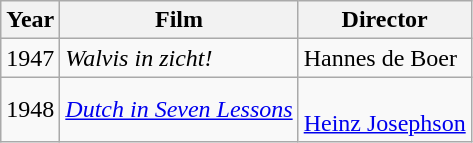<table class="wikitable">
<tr>
<th>Year</th>
<th>Film</th>
<th>Director</th>
</tr>
<tr>
<td>1947</td>
<td><em>Walvis in zicht!</em></td>
<td>Hannes de Boer</td>
</tr>
<tr>
<td>1948</td>
<td><em><a href='#'>Dutch in Seven Lessons</a></em></td>
<td><br><a href='#'>Heinz Josephson</a></td>
</tr>
</table>
